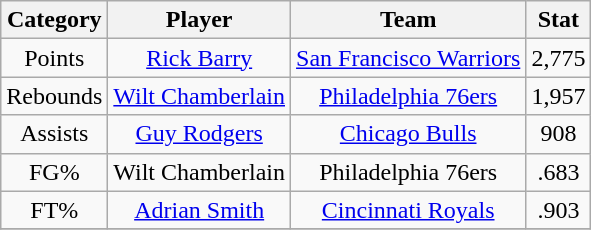<table class="wikitable" style="text-align:center">
<tr>
<th>Category</th>
<th>Player</th>
<th>Team</th>
<th>Stat</th>
</tr>
<tr>
<td>Points</td>
<td><a href='#'>Rick Barry</a></td>
<td><a href='#'>San Francisco Warriors</a></td>
<td>2,775</td>
</tr>
<tr>
<td>Rebounds</td>
<td><a href='#'>Wilt Chamberlain</a></td>
<td><a href='#'>Philadelphia 76ers</a></td>
<td>1,957</td>
</tr>
<tr>
<td>Assists</td>
<td><a href='#'>Guy Rodgers</a></td>
<td><a href='#'>Chicago Bulls</a></td>
<td>908</td>
</tr>
<tr>
<td>FG%</td>
<td>Wilt Chamberlain</td>
<td>Philadelphia 76ers</td>
<td>.683</td>
</tr>
<tr>
<td>FT%</td>
<td><a href='#'>Adrian Smith</a></td>
<td><a href='#'>Cincinnati Royals</a></td>
<td>.903</td>
</tr>
<tr>
</tr>
</table>
